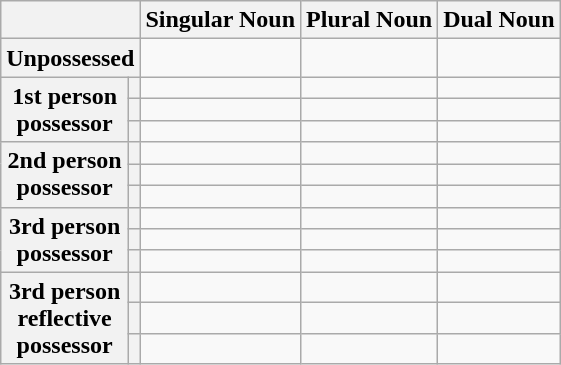<table class="wikitable" style="text-align:center;">
<tr>
<th colspan="2"></th>
<th>Singular Noun</th>
<th>Plural Noun</th>
<th>Dual Noun</th>
</tr>
<tr>
<th colspan="2">Unpossessed</th>
<td></td>
<td></td>
<td></td>
</tr>
<tr>
<th rowspan="3">1st person<br>possessor</th>
<th></th>
<td></td>
<td></td>
<td></td>
</tr>
<tr>
<th></th>
<td></td>
<td></td>
<td></td>
</tr>
<tr>
<th></th>
<td></td>
<td></td>
<td></td>
</tr>
<tr>
<th rowspan="3">2nd person<br>possessor</th>
<th></th>
<td></td>
<td></td>
<td></td>
</tr>
<tr>
<th></th>
<td></td>
<td></td>
<td></td>
</tr>
<tr>
<th></th>
<td></td>
<td></td>
<td></td>
</tr>
<tr>
<th rowspan="3">3rd person<br>possessor</th>
<th></th>
<td></td>
<td></td>
<td></td>
</tr>
<tr>
<th></th>
<td></td>
<td></td>
<td></td>
</tr>
<tr>
<th></th>
<td></td>
<td></td>
<td></td>
</tr>
<tr>
<th rowspan="3">3rd person<br>reflective<br>possessor</th>
<th></th>
<td></td>
<td></td>
<td></td>
</tr>
<tr>
<th></th>
<td></td>
<td></td>
<td></td>
</tr>
<tr>
<th></th>
<td></td>
<td></td>
<td></td>
</tr>
</table>
